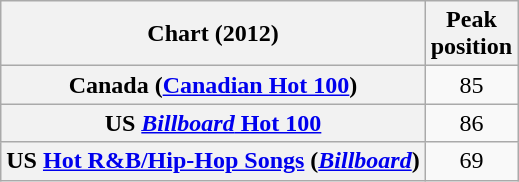<table class="wikitable sortable plainrowheaders">
<tr>
<th scope="col">Chart (2012)</th>
<th scope="col">Peak<br>position</th>
</tr>
<tr>
<th scope="row">Canada (<a href='#'>Canadian Hot 100</a>)</th>
<td style="text-align:center;">85</td>
</tr>
<tr>
<th scope="row">US <a href='#'><em>Billboard</em> Hot 100</a></th>
<td style="text-align:center;">86</td>
</tr>
<tr>
<th scope="row">US <a href='#'>Hot R&B/Hip-Hop Songs</a> (<em><a href='#'>Billboard</a></em>)</th>
<td style="text-align:center;">69</td>
</tr>
</table>
